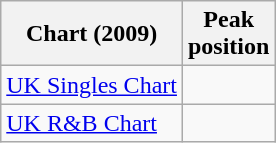<table class="wikitable sortable">
<tr>
<th>Chart (2009)</th>
<th>Peak<br>position</th>
</tr>
<tr>
<td><a href='#'>UK Singles Chart</a></td>
<td></td>
</tr>
<tr>
<td><a href='#'>UK R&B Chart</a></td>
<td></td>
</tr>
</table>
